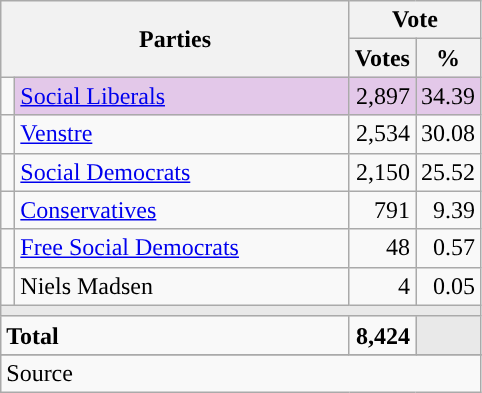<table class="wikitable" style="text-align:right;">
<tr>
<th style="text-align:centre;" rowspan="2" colspan="2" width="225">Parties</th>
<th colspan="3">Vote</th>
</tr>
<tr>
<th width="15">Votes</th>
<th width="15">%</th>
</tr>
<tr>
<td width="2" style="color:inherit;background:"></td>
<td bgcolor=#e3c8e9  align="left"><a href='#'>Social Liberals</a></td>
<td bgcolor=#e3c8e9>2,897</td>
<td bgcolor=#e3c8e9>34.39</td>
</tr>
<tr>
<td width="2" style="color:inherit;background:"></td>
<td align="left"><a href='#'>Venstre</a></td>
<td>2,534</td>
<td>30.08</td>
</tr>
<tr>
<td width="2" style="color:inherit;background:"></td>
<td align="left"><a href='#'>Social Democrats</a></td>
<td>2,150</td>
<td>25.52</td>
</tr>
<tr>
<td width="2" style="color:inherit;background:"></td>
<td align="left"><a href='#'>Conservatives</a></td>
<td>791</td>
<td>9.39</td>
</tr>
<tr>
<td width="2" style="color:inherit;background:"></td>
<td align="left"><a href='#'>Free Social Democrats</a></td>
<td>48</td>
<td>0.57</td>
</tr>
<tr>
<td width="2" style="color:inherit;background:"></td>
<td align="left">Niels Madsen</td>
<td>4</td>
<td>0.05</td>
</tr>
<tr>
<td colspan="7" bgcolor="#E9E9E9"></td>
</tr>
<tr>
<td align="left" colspan="2"><strong>Total</strong></td>
<td><strong>8,424</strong></td>
<td bgcolor="#E9E9E9" colspan="2"></td>
</tr>
<tr>
</tr>
<tr>
<td align="left" colspan="6">Source</td>
</tr>
</table>
